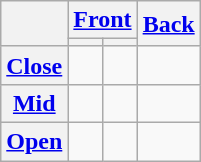<table class="wikitable" border="1" style="text-align:center">
<tr>
<th rowspan="2"></th>
<th colspan="2"><a href='#'>Front</a></th>
<th rowspan="2"><a href='#'>Back</a></th>
</tr>
<tr style="font-size: x-small;">
<th></th>
<th></th>
</tr>
<tr>
<th><a href='#'>Close</a></th>
<td></td>
<td></td>
<td></td>
</tr>
<tr>
<th><a href='#'>Mid</a></th>
<td></td>
<td></td>
<td></td>
</tr>
<tr>
<th><a href='#'>Open</a></th>
<td></td>
<td></td>
<td></td>
</tr>
</table>
